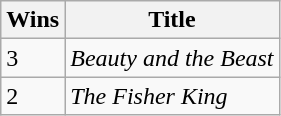<table class="wikitable">
<tr>
<th>Wins</th>
<th>Title</th>
</tr>
<tr>
<td>3</td>
<td><em>Beauty and the Beast</em></td>
</tr>
<tr>
<td>2</td>
<td><em>The Fisher King</em></td>
</tr>
</table>
